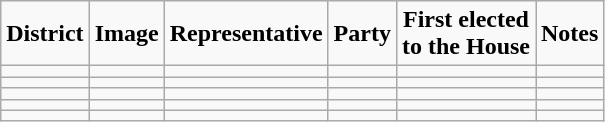<table class="sortable wikitable" style="text-align:center;">
<tr>
<td><strong>District</strong></td>
<td><strong>Image</strong></td>
<td><strong>Representative</strong></td>
<td><strong>Party</strong></td>
<td><strong>First elected<br> to the House</strong></td>
<td><strong>Notes</strong></td>
</tr>
<tr>
<td></td>
<td></td>
<td></td>
<td></td>
<td></td>
<td></td>
</tr>
<tr>
<td></td>
<td></td>
<td></td>
<td></td>
<td></td>
<td></td>
</tr>
<tr>
<td></td>
<td></td>
<td></td>
<td></td>
<td></td>
<td></td>
</tr>
<tr>
<td></td>
<td></td>
<td></td>
<td></td>
<td></td>
<td></td>
</tr>
<tr>
<td></td>
<td></td>
<td></td>
<td></td>
<td></td>
<td></td>
</tr>
</table>
